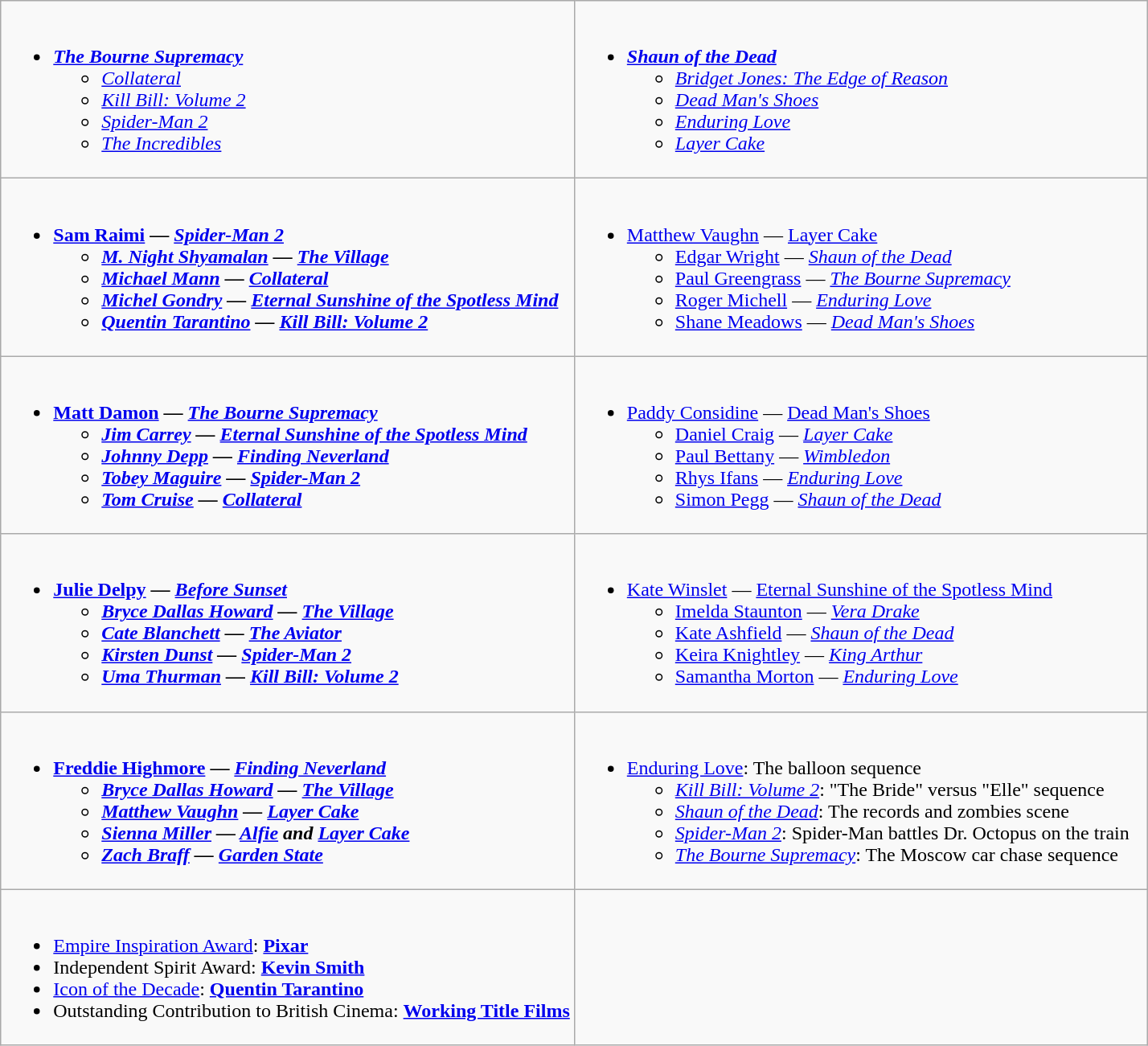<table class="wikitable">
<tr>
<td style="vertical-align:top;" width="50%"><br><ul><li><strong><em><a href='#'>The Bourne Supremacy</a></em></strong><ul><li><em><a href='#'>Collateral</a></em></li><li><em><a href='#'>Kill Bill: Volume 2</a></em></li><li><em><a href='#'>Spider-Man 2</a></em></li><li><em><a href='#'>The Incredibles</a></em></li></ul></li></ul></td>
<td style="vertical-align:top;" width="50%"><br><ul><li><strong><em><a href='#'>Shaun of the Dead</a></em></strong><ul><li><em><a href='#'>Bridget Jones: The Edge of Reason</a></em></li><li><em><a href='#'>Dead Man's Shoes</a></em></li><li><em><a href='#'>Enduring Love</a></em></li><li><em><a href='#'>Layer Cake</a></em></li></ul></li></ul></td>
</tr>
<tr>
<td style="vertical-align:top;" width="50%"><br><ul><li><strong><a href='#'>Sam Raimi</a> — <em><a href='#'>Spider-Man 2</a><strong><em><ul><li><a href='#'>M. Night Shyamalan</a> — </em><a href='#'>The Village</a><em></li><li><a href='#'>Michael Mann</a> — </em><a href='#'>Collateral</a><em></li><li><a href='#'>Michel Gondry</a> — </em><a href='#'>Eternal Sunshine of the Spotless Mind</a><em></li><li><a href='#'>Quentin Tarantino</a> — </em><a href='#'>Kill Bill: Volume 2</a><em></li></ul></li></ul></td>
<td style="vertical-align:top;" width="50%"><br><ul><li></strong><a href='#'>Matthew Vaughn</a> — </em><a href='#'>Layer Cake</a></em></strong><ul><li><a href='#'>Edgar Wright</a> — <em><a href='#'>Shaun of the Dead</a></em></li><li><a href='#'>Paul Greengrass</a> — <em><a href='#'>The Bourne Supremacy</a></em></li><li><a href='#'>Roger Michell</a> — <em><a href='#'>Enduring Love</a></em></li><li><a href='#'>Shane Meadows</a> — <em><a href='#'>Dead Man's Shoes</a></em></li></ul></li></ul></td>
</tr>
<tr>
<td style="vertical-align:top;" width="50%"><br><ul><li><strong><a href='#'>Matt Damon</a> — <em><a href='#'>The Bourne Supremacy</a><strong><em><ul><li><a href='#'>Jim Carrey</a> — </em><a href='#'>Eternal Sunshine of the Spotless Mind</a><em></li><li><a href='#'>Johnny Depp</a> — </em><a href='#'>Finding Neverland</a><em></li><li><a href='#'>Tobey Maguire</a> — </em><a href='#'>Spider-Man 2</a><em></li><li><a href='#'>Tom Cruise</a> — </em><a href='#'>Collateral</a><em></li></ul></li></ul></td>
<td style="vertical-align:top;" width="50%"><br><ul><li></strong><a href='#'>Paddy Considine</a> — </em><a href='#'>Dead Man's Shoes</a></em></strong><ul><li><a href='#'>Daniel Craig</a> — <em><a href='#'>Layer Cake</a></em></li><li><a href='#'>Paul Bettany</a> — <em><a href='#'>Wimbledon</a></em></li><li><a href='#'>Rhys Ifans</a> — <em><a href='#'>Enduring Love</a></em></li><li><a href='#'>Simon Pegg</a> — <em><a href='#'>Shaun of the Dead</a></em></li></ul></li></ul></td>
</tr>
<tr>
<td style="vertical-align:top;" width="50%"><br><ul><li><strong><a href='#'>Julie Delpy</a> — <em><a href='#'>Before Sunset</a><strong><em><ul><li><a href='#'>Bryce Dallas Howard</a> — </em><a href='#'>The Village</a><em></li><li><a href='#'>Cate Blanchett</a> — </em><a href='#'>The Aviator</a><em></li><li><a href='#'>Kirsten Dunst</a> — </em><a href='#'>Spider-Man 2</a><em></li><li><a href='#'>Uma Thurman</a> — </em><a href='#'>Kill Bill: Volume 2</a><em></li></ul></li></ul></td>
<td style="vertical-align:top;" width="50%"><br><ul><li></strong><a href='#'>Kate Winslet</a> — </em><a href='#'>Eternal Sunshine of the Spotless Mind</a></em></strong><ul><li><a href='#'>Imelda Staunton</a> — <em><a href='#'>Vera Drake</a></em></li><li><a href='#'>Kate Ashfield</a> — <em><a href='#'>Shaun of the Dead</a></em></li><li><a href='#'>Keira Knightley</a> — <em><a href='#'>King Arthur</a></em></li><li><a href='#'>Samantha Morton</a> — <em><a href='#'>Enduring Love</a></em></li></ul></li></ul></td>
</tr>
<tr>
<td style="vertical-align:top;" width="50%"><br><ul><li><strong><a href='#'>Freddie Highmore</a> — <em><a href='#'>Finding Neverland</a><strong><em><ul><li><a href='#'>Bryce Dallas Howard</a> — </em><a href='#'>The Village</a><em></li><li><a href='#'>Matthew Vaughn</a> — </em><a href='#'>Layer Cake</a><em></li><li><a href='#'>Sienna Miller</a> — </em><a href='#'>Alfie</a><em> and </em><a href='#'>Layer Cake</a><em></li><li><a href='#'>Zach Braff</a> — </em><a href='#'>Garden State</a><em></li></ul></li></ul></td>
<td style="vertical-align:top;" width="50%"><br><ul><li></em></strong><a href='#'>Enduring Love</a></em>: The balloon sequence</strong><ul><li><em><a href='#'>Kill Bill: Volume 2</a></em>: "The Bride" versus "Elle" sequence</li><li><em><a href='#'>Shaun of the Dead</a></em>: The records and zombies scene</li><li><em><a href='#'>Spider-Man 2</a></em>: Spider-Man battles Dr. Octopus on the train</li><li><em><a href='#'>The Bourne Supremacy</a></em>: The Moscow car chase sequence</li></ul></li></ul></td>
</tr>
<tr>
<td style="vertical-align:top;" width="50%"><br><ul><li><a href='#'>Empire Inspiration Award</a>: <strong><a href='#'>Pixar</a></strong></li><li>Independent Spirit Award: <strong><a href='#'>Kevin Smith</a></strong></li><li><a href='#'>Icon of the Decade</a>: <strong><a href='#'>Quentin Tarantino</a></strong></li><li>Outstanding Contribution to British Cinema: <strong><a href='#'>Working Title Films</a></strong></li></ul></td>
<td style="vertical-align:top;" width="50%"></td>
</tr>
</table>
